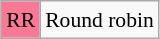<table class="wikitable" style="margin:0.5em auto; font-size:90%; line-height:1.25em;">
<tr>
<td bgcolor="#FA7894" align=center>RR</td>
<td>Round robin</td>
</tr>
</table>
